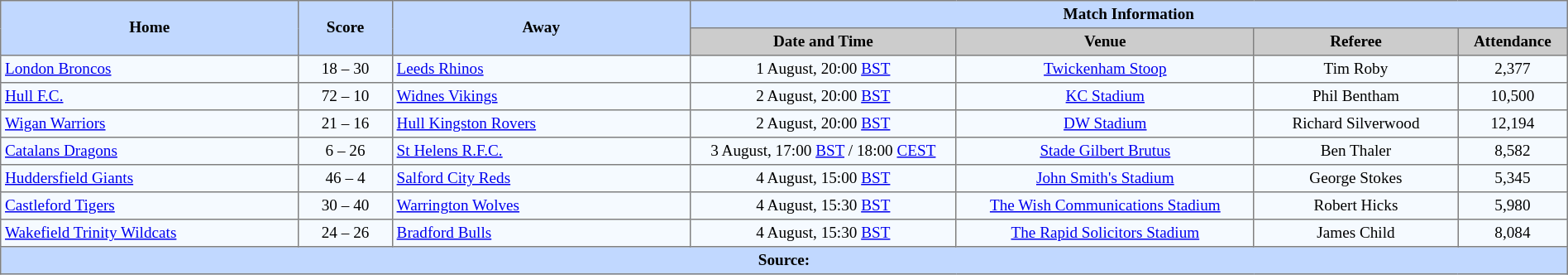<table border=1 style="border-collapse:collapse; font-size:80%; text-align:center;" cellpadding=3 cellspacing=0 width=100%>
<tr bgcolor=#C1D8FF>
<th rowspan=2 width=19%>Home</th>
<th rowspan=2 width=6%>Score</th>
<th rowspan=2 width=19%>Away</th>
<th colspan=6>Match Information</th>
</tr>
<tr bgcolor=#CCCCCC>
<th width=17%>Date and Time</th>
<th width=19%>Venue</th>
<th width=13%>Referee</th>
<th width=7%>Attendance</th>
</tr>
<tr bgcolor=#F5FAFF>
<td align=left> <a href='#'>London Broncos</a></td>
<td>18 – 30</td>
<td align=left> <a href='#'>Leeds Rhinos</a></td>
<td>1 August, 20:00 <a href='#'>BST</a></td>
<td><a href='#'>Twickenham Stoop</a></td>
<td>Tim Roby</td>
<td>2,377</td>
</tr>
<tr bgcolor=#F5FAFF>
<td align=left> <a href='#'>Hull F.C.</a></td>
<td>72 – 10</td>
<td align=left> <a href='#'>Widnes Vikings</a></td>
<td>2 August, 20:00 <a href='#'>BST</a></td>
<td><a href='#'>KC Stadium</a></td>
<td>Phil Bentham</td>
<td>10,500</td>
</tr>
<tr bgcolor=#F5FAFF>
<td align=left> <a href='#'>Wigan Warriors</a></td>
<td>21 – 16</td>
<td align=left> <a href='#'>Hull Kingston Rovers</a></td>
<td>2 August, 20:00 <a href='#'>BST</a></td>
<td><a href='#'>DW Stadium</a></td>
<td>Richard Silverwood</td>
<td>12,194</td>
</tr>
<tr bgcolor=#F5FAFF>
<td align=left> <a href='#'>Catalans Dragons</a></td>
<td>6 – 26</td>
<td align=left> <a href='#'>St Helens R.F.C.</a></td>
<td>3 August, 17:00 <a href='#'>BST</a> / 18:00 <a href='#'>CEST</a></td>
<td><a href='#'>Stade Gilbert Brutus</a></td>
<td>Ben Thaler</td>
<td>8,582</td>
</tr>
<tr bgcolor=#F5FAFF>
<td align=left> <a href='#'>Huddersfield Giants</a></td>
<td>46 – 4</td>
<td align=left> <a href='#'>Salford City Reds</a></td>
<td>4 August, 15:00 <a href='#'>BST</a></td>
<td><a href='#'>John Smith's Stadium</a></td>
<td>George Stokes</td>
<td>5,345</td>
</tr>
<tr bgcolor=#F5FAFF>
<td align=left> <a href='#'>Castleford Tigers</a></td>
<td>30 – 40</td>
<td align=left> <a href='#'>Warrington Wolves</a></td>
<td>4 August, 15:30 <a href='#'>BST</a></td>
<td><a href='#'>The Wish Communications Stadium</a></td>
<td>Robert Hicks</td>
<td>5,980</td>
</tr>
<tr bgcolor=#F5FAFF>
<td align=left> <a href='#'>Wakefield Trinity Wildcats</a></td>
<td>24 – 26</td>
<td align=left> <a href='#'>Bradford Bulls</a></td>
<td>4 August, 15:30 <a href='#'>BST</a></td>
<td><a href='#'>The Rapid Solicitors Stadium</a></td>
<td>James Child</td>
<td>8,084</td>
</tr>
<tr bgcolor=#C1D8FF>
<th colspan=12>Source:</th>
</tr>
</table>
